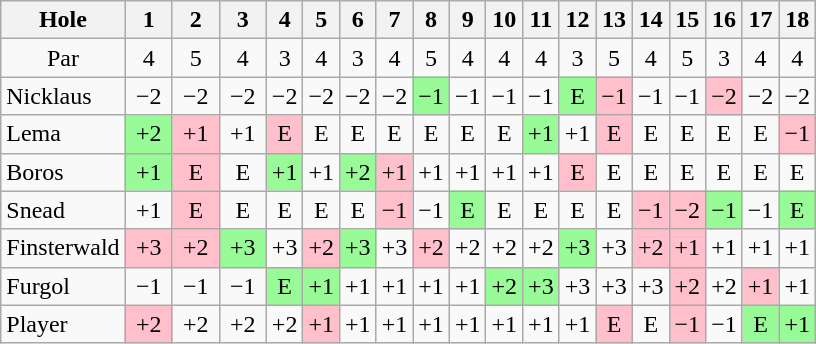<table class="wikitable" style="text-align:center">
<tr>
<th>Hole</th>
<th>  1  </th>
<th>  2  </th>
<th>  3  </th>
<th> 4 </th>
<th> 5 </th>
<th> 6 </th>
<th> 7 </th>
<th> 8 </th>
<th> 9 </th>
<th>10</th>
<th>11</th>
<th>12</th>
<th>13</th>
<th>14</th>
<th>15</th>
<th>16</th>
<th>17</th>
<th>18</th>
</tr>
<tr>
<td>Par</td>
<td>4</td>
<td>5</td>
<td>4</td>
<td>3</td>
<td>4</td>
<td>3</td>
<td>4</td>
<td>5</td>
<td>4</td>
<td>4</td>
<td>4</td>
<td>3</td>
<td>5</td>
<td>4</td>
<td>5</td>
<td>3</td>
<td>4</td>
<td>4</td>
</tr>
<tr>
<td align=left> Nicklaus</td>
<td>−2</td>
<td>−2</td>
<td>−2</td>
<td>−2</td>
<td>−2</td>
<td>−2</td>
<td>−2</td>
<td style="background: PaleGreen;">−1</td>
<td>−1</td>
<td>−1</td>
<td>−1</td>
<td style="background: PaleGreen;">E</td>
<td style="background: Pink;">−1</td>
<td>−1</td>
<td>−1</td>
<td style="background: Pink;">−2</td>
<td>−2</td>
<td>−2</td>
</tr>
<tr>
<td align=left> Lema</td>
<td style="background: PaleGreen;">+2</td>
<td style="background: Pink;">+1</td>
<td>+1</td>
<td style="background: Pink;">E</td>
<td>E</td>
<td>E</td>
<td>E</td>
<td>E</td>
<td>E</td>
<td>E</td>
<td style="background: PaleGreen;">+1</td>
<td>+1</td>
<td style="background: Pink;">E</td>
<td>E</td>
<td>E</td>
<td>E</td>
<td>E</td>
<td style="background: Pink;">−1</td>
</tr>
<tr>
<td align=left> Boros</td>
<td style="background: PaleGreen;">+1</td>
<td style="background: Pink;">E</td>
<td>E</td>
<td style="background: PaleGreen;">+1</td>
<td>+1</td>
<td style="background: PaleGreen;">+2</td>
<td style="background: Pink;">+1</td>
<td>+1</td>
<td>+1</td>
<td>+1</td>
<td>+1</td>
<td style="background: Pink;">E</td>
<td>E</td>
<td>E</td>
<td>E</td>
<td>E</td>
<td>E</td>
<td>E</td>
</tr>
<tr>
<td align=left> Snead</td>
<td>+1</td>
<td style="background: Pink;">E</td>
<td>E</td>
<td>E</td>
<td>E</td>
<td>E</td>
<td style="background: Pink;">−1</td>
<td>−1</td>
<td style="background: PaleGreen;">E</td>
<td>E</td>
<td>E</td>
<td>E</td>
<td>E</td>
<td style="background: Pink;">−1</td>
<td style="background: Pink;">−2</td>
<td style="background: PaleGreen;">−1</td>
<td>−1</td>
<td style="background: PaleGreen;">E</td>
</tr>
<tr>
<td align=left> Finsterwald</td>
<td style="background: Pink;">+3</td>
<td style="background: Pink;">+2</td>
<td style="background: PaleGreen;">+3</td>
<td>+3</td>
<td style="background: Pink;">+2</td>
<td style="background: PaleGreen;">+3</td>
<td>+3</td>
<td style="background: Pink;">+2</td>
<td>+2</td>
<td>+2</td>
<td>+2</td>
<td style="background: PaleGreen;">+3</td>
<td>+3</td>
<td style="background: Pink;">+2</td>
<td style="background: Pink;">+1</td>
<td>+1</td>
<td>+1</td>
<td>+1</td>
</tr>
<tr>
<td align=left> Furgol</td>
<td>−1</td>
<td>−1</td>
<td>−1</td>
<td style="background: PaleGreen;">E</td>
<td style="background: PaleGreen;">+1</td>
<td>+1</td>
<td>+1</td>
<td>+1</td>
<td>+1</td>
<td style="background: PaleGreen;">+2</td>
<td style="background: PaleGreen;">+3</td>
<td>+3</td>
<td>+3</td>
<td>+3</td>
<td style="background: Pink;">+2</td>
<td>+2</td>
<td style="background: Pink;">+1</td>
<td>+1</td>
</tr>
<tr>
<td align=left> Player</td>
<td style="background: Pink;">+2</td>
<td>+2</td>
<td>+2</td>
<td>+2</td>
<td style="background: Pink;">+1</td>
<td>+1</td>
<td>+1</td>
<td>+1</td>
<td>+1</td>
<td>+1</td>
<td>+1</td>
<td>+1</td>
<td style="background: Pink;">E</td>
<td>E</td>
<td style="background: Pink;">−1</td>
<td>−1</td>
<td style="background: PaleGreen;">E</td>
<td style="background: PaleGreen;">+1</td>
</tr>
</table>
